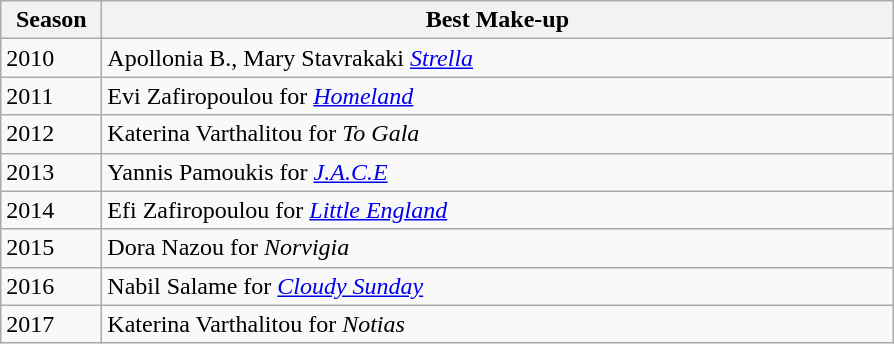<table class="wikitable" style="margin-right: 0;">
<tr text-align:center;">
<th style="width:60px;">Season</th>
<th style="width:520px;">Best Make-up</th>
</tr>
<tr>
<td>2010</td>
<td>Apollonia B., Mary Stavrakaki <em><a href='#'>Strella</a></em></td>
</tr>
<tr>
<td>2011</td>
<td>Evi Zafiropoulou for <a href='#'><em>Homeland</em></a></td>
</tr>
<tr>
<td>2012</td>
<td>Katerina Varthalitou for <em>To Gala</em></td>
</tr>
<tr>
<td>2013</td>
<td>Yannis Pamoukis for <a href='#'><em>J.A.C.E</em></a></td>
</tr>
<tr>
<td>2014</td>
<td>Efi Zafiropoulou for <em><a href='#'>Little England</a></em></td>
</tr>
<tr>
<td>2015</td>
<td>Dora Nazou for <em>Norvigia</em></td>
</tr>
<tr>
<td>2016</td>
<td>Nabil Salame for <em><a href='#'>Cloudy Sunday</a></em></td>
</tr>
<tr>
<td>2017</td>
<td>Katerina Varthalitou for <em>Notias</em></td>
</tr>
</table>
